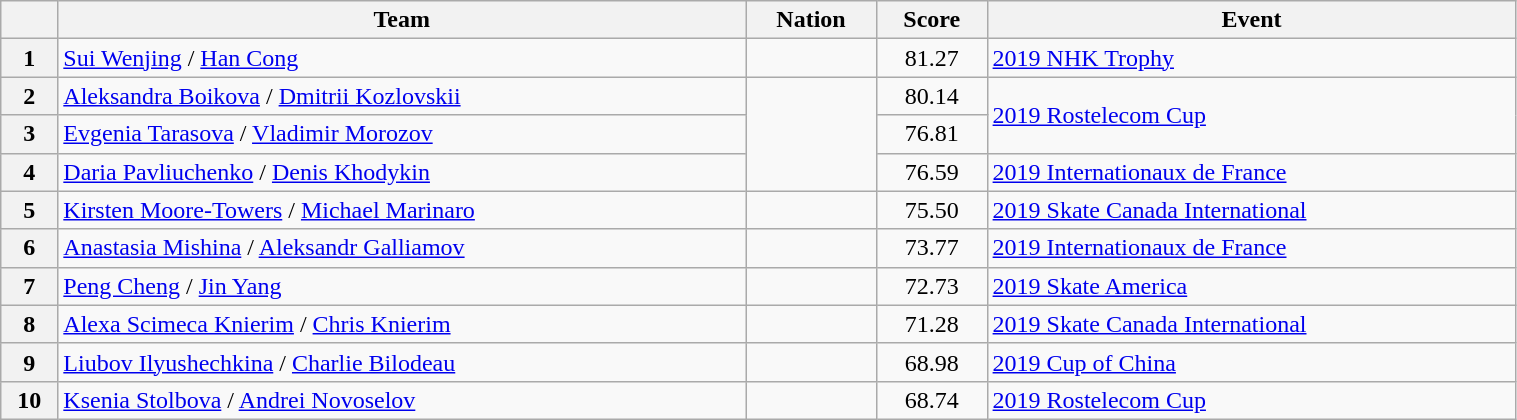<table class="wikitable sortable" style="text-align:left; width:80%">
<tr>
<th scope="col"></th>
<th scope="col">Team</th>
<th scope="col">Nation</th>
<th scope="col">Score</th>
<th scope="col">Event</th>
</tr>
<tr>
<th scope="row">1</th>
<td><a href='#'>Sui Wenjing</a> / <a href='#'>Han Cong</a></td>
<td></td>
<td style="text-align:center;">81.27</td>
<td><a href='#'>2019 NHK Trophy</a></td>
</tr>
<tr>
<th scope="row">2</th>
<td><a href='#'>Aleksandra Boikova</a> / <a href='#'>Dmitrii Kozlovskii</a></td>
<td rowspan="3"></td>
<td style="text-align:center;">80.14</td>
<td rowspan="2"><a href='#'>2019 Rostelecom Cup</a></td>
</tr>
<tr>
<th scope="row">3</th>
<td><a href='#'>Evgenia Tarasova</a> / <a href='#'>Vladimir Morozov</a></td>
<td style="text-align:center;">76.81</td>
</tr>
<tr>
<th scope="row">4</th>
<td><a href='#'>Daria Pavliuchenko</a> / <a href='#'>Denis Khodykin</a></td>
<td style="text-align:center;">76.59</td>
<td><a href='#'>2019 Internationaux de France</a></td>
</tr>
<tr>
<th scope="row">5</th>
<td><a href='#'>Kirsten Moore-Towers</a> / <a href='#'>Michael Marinaro</a></td>
<td></td>
<td style="text-align:center;">75.50</td>
<td><a href='#'>2019 Skate Canada International</a></td>
</tr>
<tr>
<th scope="row">6</th>
<td><a href='#'>Anastasia Mishina</a> / <a href='#'>Aleksandr Galliamov</a></td>
<td></td>
<td style="text-align:center;">73.77</td>
<td><a href='#'>2019 Internationaux de France</a></td>
</tr>
<tr>
<th scope="row">7</th>
<td><a href='#'>Peng Cheng</a> / <a href='#'>Jin Yang</a></td>
<td></td>
<td style="text-align:center;">72.73</td>
<td><a href='#'>2019 Skate America</a></td>
</tr>
<tr>
<th scope="row">8</th>
<td><a href='#'>Alexa Scimeca Knierim</a> / <a href='#'>Chris Knierim</a></td>
<td></td>
<td style="text-align:center;">71.28</td>
<td><a href='#'>2019 Skate Canada International</a></td>
</tr>
<tr>
<th scope="row">9</th>
<td><a href='#'>Liubov Ilyushechkina</a> / <a href='#'>Charlie Bilodeau</a></td>
<td></td>
<td style="text-align:center;">68.98</td>
<td><a href='#'>2019 Cup of China</a></td>
</tr>
<tr>
<th scope="row">10</th>
<td><a href='#'>Ksenia Stolbova</a> / <a href='#'>Andrei Novoselov</a></td>
<td></td>
<td style="text-align:center;">68.74</td>
<td><a href='#'>2019 Rostelecom Cup</a></td>
</tr>
</table>
